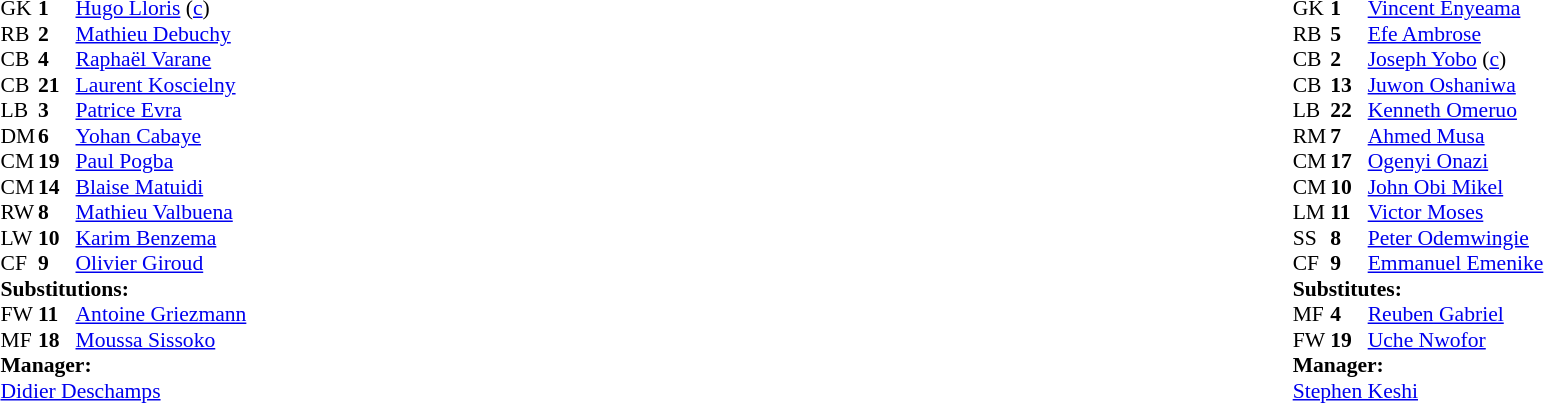<table width="100%">
<tr>
<td valign="top" width="40%"><br><table style="font-size:90%" cellspacing="0" cellpadding="0">
<tr>
<th width=25></th>
<th width=25></th>
</tr>
<tr>
<td>GK</td>
<td><strong>1</strong></td>
<td><a href='#'>Hugo Lloris</a> (<a href='#'>c</a>)</td>
</tr>
<tr>
<td>RB</td>
<td><strong>2</strong></td>
<td><a href='#'>Mathieu Debuchy</a></td>
</tr>
<tr>
<td>CB</td>
<td><strong>4</strong></td>
<td><a href='#'>Raphaël Varane</a></td>
</tr>
<tr>
<td>CB</td>
<td><strong>21</strong></td>
<td><a href='#'>Laurent Koscielny</a></td>
</tr>
<tr>
<td>LB</td>
<td><strong>3</strong></td>
<td><a href='#'>Patrice Evra</a></td>
</tr>
<tr>
<td>DM</td>
<td><strong>6</strong></td>
<td><a href='#'>Yohan Cabaye</a></td>
</tr>
<tr>
<td>CM</td>
<td><strong>19</strong></td>
<td><a href='#'>Paul Pogba</a></td>
</tr>
<tr>
<td>CM</td>
<td><strong>14</strong></td>
<td><a href='#'>Blaise Matuidi</a></td>
<td></td>
</tr>
<tr>
<td>RW</td>
<td><strong>8</strong></td>
<td><a href='#'>Mathieu Valbuena</a></td>
<td></td>
<td></td>
</tr>
<tr>
<td>LW</td>
<td><strong>10</strong></td>
<td><a href='#'>Karim Benzema</a></td>
</tr>
<tr>
<td>CF</td>
<td><strong>9</strong></td>
<td><a href='#'>Olivier Giroud</a></td>
<td></td>
<td></td>
</tr>
<tr>
<td colspan=3><strong>Substitutions:</strong></td>
</tr>
<tr>
<td>FW</td>
<td><strong>11</strong></td>
<td><a href='#'>Antoine Griezmann</a></td>
<td></td>
<td></td>
</tr>
<tr>
<td>MF</td>
<td><strong>18</strong></td>
<td><a href='#'>Moussa Sissoko</a></td>
<td></td>
<td></td>
</tr>
<tr>
<td colspan=3><strong>Manager:</strong></td>
</tr>
<tr>
<td colspan=3><a href='#'>Didier Deschamps</a></td>
</tr>
</table>
</td>
<td valign="top"></td>
<td valign="top" width="50%"><br><table style="font-size:90%;margin:auto" cellspacing="0" cellpadding="0">
<tr>
<th width=25></th>
<th width=25></th>
</tr>
<tr>
<td>GK</td>
<td><strong>1</strong></td>
<td><a href='#'>Vincent Enyeama</a></td>
</tr>
<tr>
<td>RB</td>
<td><strong>5</strong></td>
<td><a href='#'>Efe Ambrose</a></td>
</tr>
<tr>
<td>CB</td>
<td><strong>2</strong></td>
<td><a href='#'>Joseph Yobo</a> (<a href='#'>c</a>)</td>
</tr>
<tr>
<td>CB</td>
<td><strong>13</strong></td>
<td><a href='#'>Juwon Oshaniwa</a></td>
</tr>
<tr>
<td>LB</td>
<td><strong>22</strong></td>
<td><a href='#'>Kenneth Omeruo</a></td>
</tr>
<tr>
<td>RM</td>
<td><strong>7</strong></td>
<td><a href='#'>Ahmed Musa</a></td>
</tr>
<tr>
<td>CM</td>
<td><strong>17</strong></td>
<td><a href='#'>Ogenyi Onazi</a></td>
<td></td>
<td></td>
</tr>
<tr>
<td>CM</td>
<td><strong>10</strong></td>
<td><a href='#'>John Obi Mikel</a></td>
</tr>
<tr>
<td>LM</td>
<td><strong>11</strong></td>
<td><a href='#'>Victor Moses</a></td>
<td></td>
<td></td>
</tr>
<tr>
<td>SS</td>
<td><strong>8</strong></td>
<td><a href='#'>Peter Odemwingie</a></td>
</tr>
<tr>
<td>CF</td>
<td><strong>9</strong></td>
<td><a href='#'>Emmanuel Emenike</a></td>
</tr>
<tr>
<td colspan=3><strong>Substitutes:</strong></td>
</tr>
<tr>
<td>MF</td>
<td><strong>4</strong></td>
<td><a href='#'>Reuben Gabriel</a></td>
<td></td>
<td></td>
</tr>
<tr>
<td>FW</td>
<td><strong>19</strong></td>
<td><a href='#'>Uche Nwofor</a></td>
<td></td>
<td></td>
</tr>
<tr>
<td colspan=3><strong>Manager:</strong></td>
</tr>
<tr>
<td colspan=3><a href='#'>Stephen Keshi</a></td>
</tr>
</table>
</td>
</tr>
</table>
